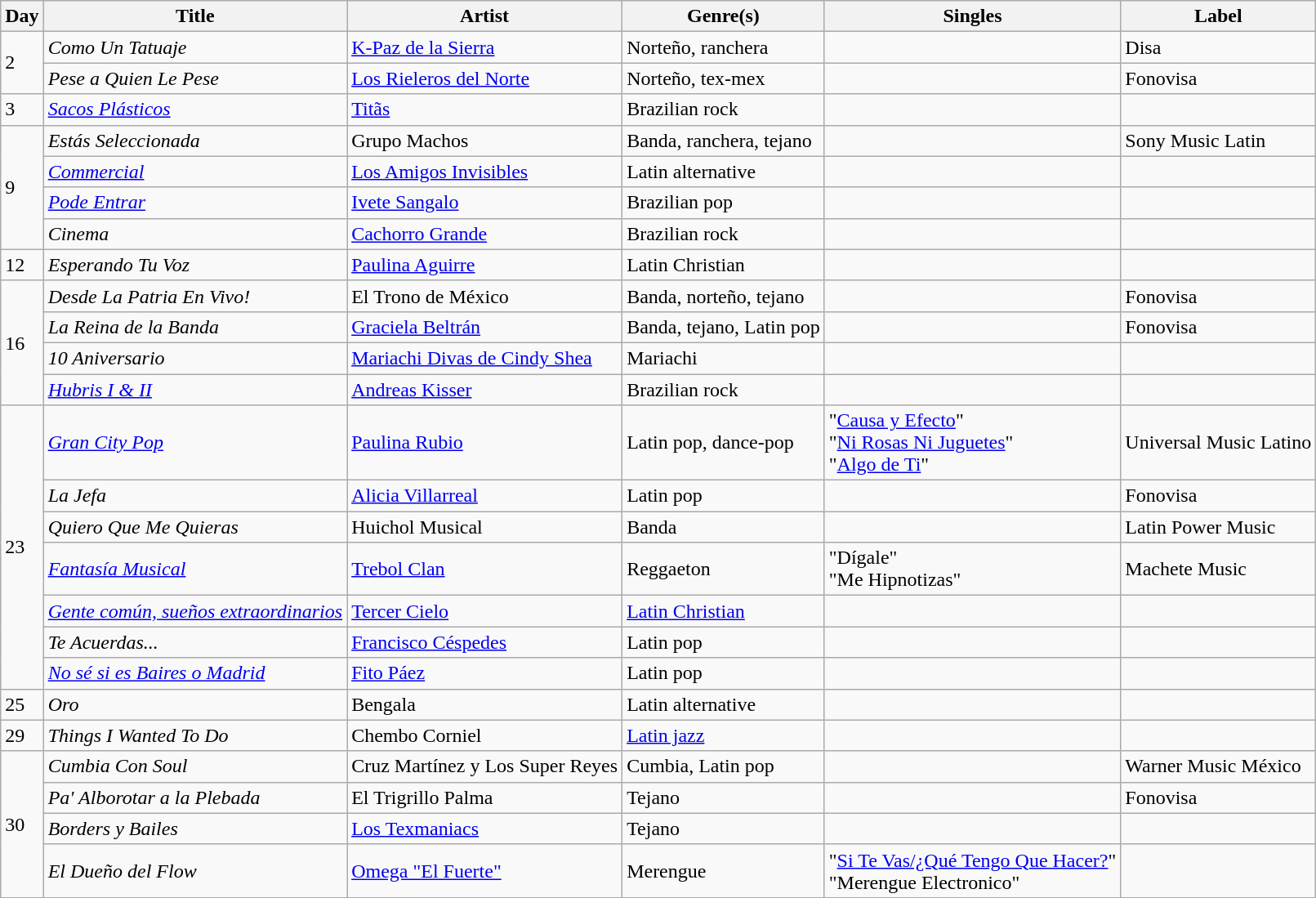<table class="wikitable sortable" style="text-align: left;">
<tr>
<th>Day</th>
<th>Title</th>
<th>Artist</th>
<th>Genre(s)</th>
<th>Singles</th>
<th>Label</th>
</tr>
<tr>
<td rowspan="2">2</td>
<td><em>Como Un Tatuaje</em></td>
<td><a href='#'>K-Paz de la Sierra</a></td>
<td>Norteño, ranchera</td>
<td></td>
<td>Disa</td>
</tr>
<tr>
<td><em>Pese a Quien Le Pese</em></td>
<td><a href='#'>Los Rieleros del Norte</a></td>
<td>Norteño, tex-mex</td>
<td></td>
<td>Fonovisa</td>
</tr>
<tr>
<td>3</td>
<td><em><a href='#'>Sacos Plásticos</a></em></td>
<td><a href='#'>Titãs</a></td>
<td>Brazilian rock</td>
<td></td>
<td></td>
</tr>
<tr>
<td rowspan="4">9</td>
<td><em>Estás Seleccionada</em></td>
<td>Grupo Machos</td>
<td>Banda, ranchera, tejano</td>
<td></td>
<td>Sony Music Latin</td>
</tr>
<tr>
<td><em><a href='#'>Commercial</a></em></td>
<td><a href='#'>Los Amigos Invisibles</a></td>
<td>Latin alternative</td>
<td></td>
<td></td>
</tr>
<tr>
<td><em><a href='#'>Pode Entrar</a></em></td>
<td><a href='#'>Ivete Sangalo</a></td>
<td>Brazilian pop</td>
<td></td>
<td></td>
</tr>
<tr>
<td><em>Cinema</em></td>
<td><a href='#'>Cachorro Grande</a></td>
<td>Brazilian rock</td>
<td></td>
<td></td>
</tr>
<tr>
<td>12</td>
<td><em>Esperando Tu Voz</em></td>
<td><a href='#'>Paulina Aguirre</a></td>
<td>Latin Christian</td>
<td></td>
<td></td>
</tr>
<tr>
<td rowspan="4">16</td>
<td><em>Desde La Patria En Vivo!</em></td>
<td>El Trono de México</td>
<td>Banda, norteño, tejano</td>
<td></td>
<td>Fonovisa</td>
</tr>
<tr>
<td><em>La Reina de la Banda</em></td>
<td><a href='#'>Graciela Beltrán</a></td>
<td>Banda, tejano, Latin pop</td>
<td></td>
<td>Fonovisa</td>
</tr>
<tr>
<td><em>10 Aniversario</em></td>
<td><a href='#'>Mariachi Divas de Cindy Shea</a></td>
<td>Mariachi</td>
<td></td>
<td></td>
</tr>
<tr>
<td><em><a href='#'>Hubris I & II</a></em></td>
<td><a href='#'>Andreas Kisser</a></td>
<td>Brazilian rock</td>
<td></td>
<td></td>
</tr>
<tr>
<td rowspan="7">23</td>
<td><em><a href='#'>Gran City Pop</a></em></td>
<td><a href='#'>Paulina Rubio</a></td>
<td>Latin pop, dance-pop</td>
<td>"<a href='#'>Causa y Efecto</a>"<br>"<a href='#'>Ni Rosas Ni Juguetes</a>"<br>"<a href='#'>Algo de Ti</a>"</td>
<td>Universal Music Latino</td>
</tr>
<tr>
<td><em>La Jefa</em></td>
<td><a href='#'>Alicia Villarreal</a></td>
<td>Latin pop</td>
<td></td>
<td>Fonovisa</td>
</tr>
<tr>
<td><em>Quiero Que Me Quieras</em></td>
<td>Huichol Musical</td>
<td>Banda</td>
<td></td>
<td>Latin Power Music</td>
</tr>
<tr>
<td><em><a href='#'>Fantasía Musical</a></em></td>
<td><a href='#'>Trebol Clan</a></td>
<td>Reggaeton</td>
<td>"Dígale"<br>"Me Hipnotizas"</td>
<td>Machete Music</td>
</tr>
<tr>
<td><em><a href='#'>Gente común, sueños extraordinarios</a></em></td>
<td><a href='#'>Tercer Cielo</a></td>
<td><a href='#'>Latin Christian</a></td>
<td></td>
<td></td>
</tr>
<tr>
<td><em>Te Acuerdas...</em></td>
<td><a href='#'>Francisco Céspedes</a></td>
<td>Latin pop</td>
<td></td>
<td></td>
</tr>
<tr>
<td><em><a href='#'>No sé si es Baires o Madrid</a></em></td>
<td><a href='#'>Fito Páez</a></td>
<td>Latin pop</td>
<td></td>
<td></td>
</tr>
<tr>
<td>25</td>
<td><em>Oro</em></td>
<td>Bengala</td>
<td>Latin alternative</td>
<td></td>
<td></td>
</tr>
<tr>
<td>29</td>
<td><em>Things I Wanted To Do</em></td>
<td>Chembo Corniel</td>
<td><a href='#'>Latin jazz</a></td>
<td></td>
<td></td>
</tr>
<tr>
<td rowspan="4">30</td>
<td><em>Cumbia Con Soul</em></td>
<td>Cruz Martínez y Los Super Reyes</td>
<td>Cumbia, Latin pop</td>
<td></td>
<td>Warner Music México</td>
</tr>
<tr>
<td><em>Pa' Alborotar a la Plebada</em></td>
<td>El Trigrillo Palma</td>
<td>Tejano</td>
<td></td>
<td>Fonovisa</td>
</tr>
<tr>
<td><em>Borders y Bailes</em></td>
<td><a href='#'>Los Texmaniacs</a></td>
<td>Tejano</td>
<td></td>
<td></td>
</tr>
<tr>
<td><em>El Dueño del Flow</em></td>
<td><a href='#'>Omega "El Fuerte"</a></td>
<td>Merengue</td>
<td>"<a href='#'>Si Te Vas/¿Qué Tengo Que Hacer?</a>"<br>"Merengue Electronico"</td>
<td></td>
</tr>
</table>
